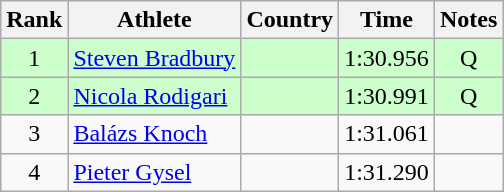<table class="wikitable sortable" style="text-align:center">
<tr>
<th>Rank</th>
<th>Athlete</th>
<th>Country</th>
<th>Time</th>
<th>Notes</th>
</tr>
<tr bgcolor=ccffcc>
<td>1</td>
<td align=left><a href='#'>Steven Bradbury</a></td>
<td align=left></td>
<td>1:30.956</td>
<td>Q</td>
</tr>
<tr bgcolor=ccffcc>
<td>2</td>
<td align=left><a href='#'>Nicola Rodigari</a></td>
<td align=left></td>
<td>1:30.991</td>
<td>Q</td>
</tr>
<tr>
<td>3</td>
<td align=left><a href='#'>Balázs Knoch</a></td>
<td align=left></td>
<td>1:31.061</td>
<td></td>
</tr>
<tr>
<td>4</td>
<td align=left><a href='#'>Pieter Gysel</a></td>
<td align=left></td>
<td>1:31.290</td>
<td></td>
</tr>
</table>
